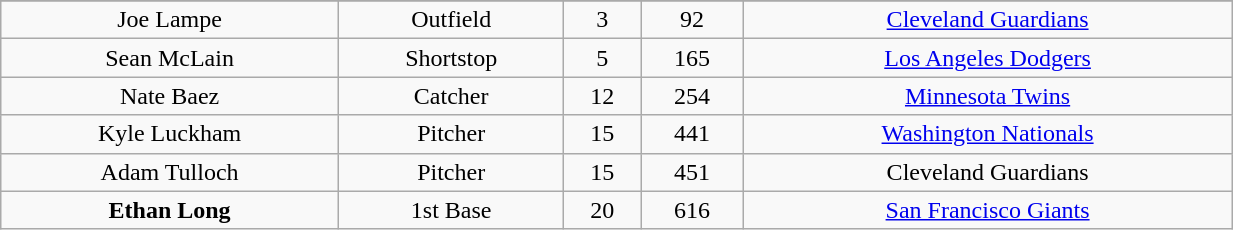<table class="wikitable" width="65%">
<tr align="center">
</tr>
<tr align="center">
<td>Joe Lampe</td>
<td>Outfield</td>
<td>3</td>
<td>92</td>
<td><a href='#'>Cleveland Guardians</a></td>
</tr>
<tr align="center">
<td>Sean McLain</td>
<td>Shortstop</td>
<td>5</td>
<td>165</td>
<td><a href='#'>Los Angeles Dodgers</a></td>
</tr>
<tr align="center">
<td>Nate Baez</td>
<td>Catcher</td>
<td>12</td>
<td>254</td>
<td><a href='#'>Minnesota Twins</a></td>
</tr>
<tr align="center">
<td>Kyle Luckham</td>
<td>Pitcher</td>
<td>15</td>
<td>441</td>
<td><a href='#'>Washington Nationals</a></td>
</tr>
<tr align="center">
<td>Adam Tulloch</td>
<td>Pitcher</td>
<td>15</td>
<td>451</td>
<td>Cleveland Guardians</td>
</tr>
<tr align="center">
<td><strong>Ethan Long</strong></td>
<td>1st Base</td>
<td>20</td>
<td>616</td>
<td><a href='#'>San Francisco Giants</a></td>
</tr>
</table>
